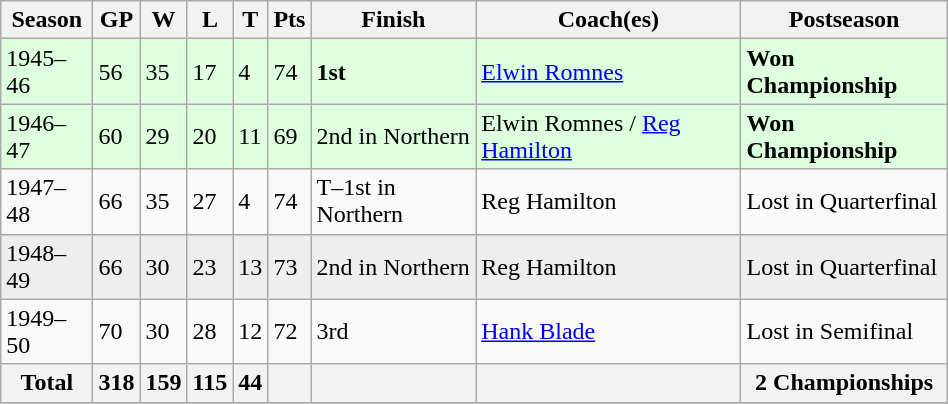<table class="wikitable" width=50%>
<tr>
<th>Season</th>
<th>GP</th>
<th>W</th>
<th>L</th>
<th>T</th>
<th>Pts</th>
<th>Finish</th>
<th>Coach(es)</th>
<th>Postseason</th>
</tr>
<tr bgcolor=ddffdd>
<td>1945–46</td>
<td>56</td>
<td>35</td>
<td>17</td>
<td>4</td>
<td>74</td>
<td><strong>1st</strong></td>
<td><a href='#'>Elwin Romnes</a></td>
<td><strong>Won Championship</strong></td>
</tr>
<tr bgcolor=ddffdd>
<td>1946–47</td>
<td>60</td>
<td>29</td>
<td>20</td>
<td>11</td>
<td>69</td>
<td>2nd in Northern</td>
<td>Elwin Romnes / <a href='#'>Reg Hamilton</a></td>
<td><strong>Won Championship</strong></td>
</tr>
<tr>
<td>1947–48</td>
<td>66</td>
<td>35</td>
<td>27</td>
<td>4</td>
<td>74</td>
<td>T–1st in Northern</td>
<td>Reg Hamilton</td>
<td>Lost in Quarterfinal</td>
</tr>
<tr bgcolor=eeeeee>
<td>1948–49</td>
<td>66</td>
<td>30</td>
<td>23</td>
<td>13</td>
<td>73</td>
<td>2nd in Northern</td>
<td>Reg Hamilton</td>
<td>Lost in Quarterfinal</td>
</tr>
<tr>
<td>1949–50</td>
<td>70</td>
<td>30</td>
<td>28</td>
<td>12</td>
<td>72</td>
<td>3rd</td>
<td><a href='#'>Hank Blade</a></td>
<td>Lost in Semifinal</td>
</tr>
<tr>
<th>Total</th>
<th>318</th>
<th>159</th>
<th>115</th>
<th>44</th>
<th></th>
<th></th>
<th></th>
<th><strong>2 Championships</strong></th>
</tr>
<tr>
</tr>
</table>
